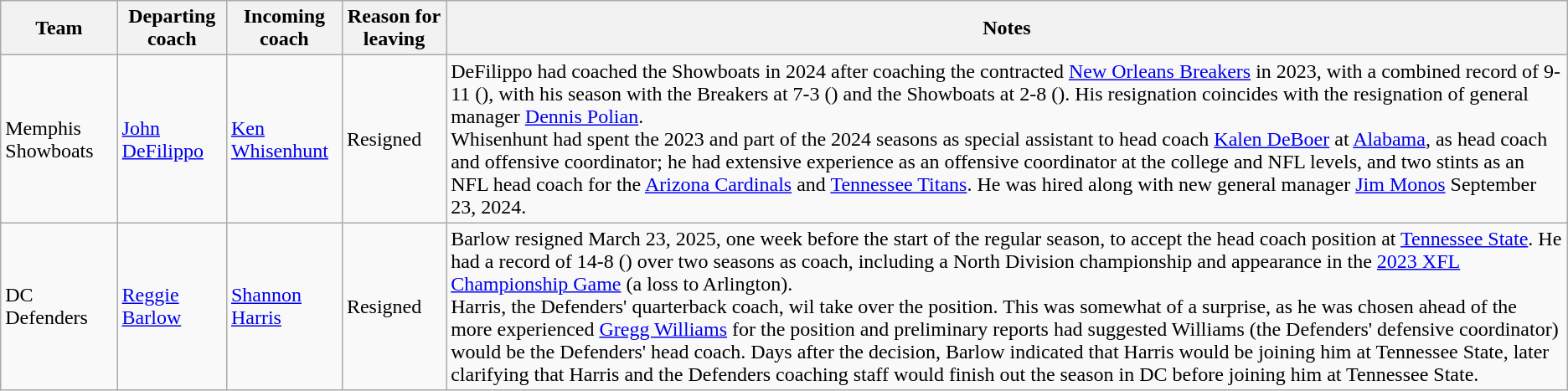<table class="wikitable sortable plainrowheaders">
<tr>
<th scope="col">Team</th>
<th scope="col">Departing coach</th>
<th scope="col">Incoming coach</th>
<th scope="col" class="unsortable">Reason for leaving</th>
<th scope="col" class="unsortable">Notes</th>
</tr>
<tr>
<td>Memphis Showboats</td>
<td><a href='#'>John DeFilippo</a></td>
<td><a href='#'>Ken Whisenhunt</a></td>
<td>Resigned</td>
<td>DeFilippo had coached the Showboats in 2024 after coaching the contracted <a href='#'>New Orleans Breakers</a> in 2023, with a combined record of 9-11 (), with his season with the Breakers at 7-3 () and the Showboats at 2-8 (). His resignation coincides with the resignation of general manager <a href='#'>Dennis Polian</a>.<br>Whisenhunt had spent the 2023 and part of the 2024 seasons as special assistant to head coach <a href='#'>Kalen DeBoer</a> at <a href='#'>Alabama</a>, as head coach and offensive coordinator; he had extensive experience as an offensive coordinator at the college and NFL levels, and two stints as an NFL head coach for the <a href='#'>Arizona Cardinals</a> and <a href='#'>Tennessee Titans</a>. He was hired along with new general manager <a href='#'>Jim Monos</a> September 23, 2024.</td>
</tr>
<tr>
<td>DC Defenders</td>
<td><a href='#'>Reggie Barlow</a></td>
<td><a href='#'>Shannon Harris</a></td>
<td>Resigned</td>
<td>Barlow resigned March 23, 2025, one week before the start of the regular season, to accept the head coach position at <a href='#'>Tennessee State</a>. He had a record of 14-8 () over two seasons as coach, including a North Division championship and appearance in the <a href='#'>2023 XFL Championship Game</a> (a loss to Arlington).<br>Harris, the Defenders' quarterback coach, wil take over the position. This was somewhat of a surprise, as he was chosen ahead of the more experienced <a href='#'>Gregg Williams</a> for the position and preliminary reports had suggested Williams (the Defenders' defensive coordinator) would be the Defenders' head coach. Days after the decision, Barlow indicated that Harris would be joining him at Tennessee State, later clarifying that Harris and the Defenders coaching staff would finish out the season in DC before joining him at Tennessee State.</td>
</tr>
</table>
